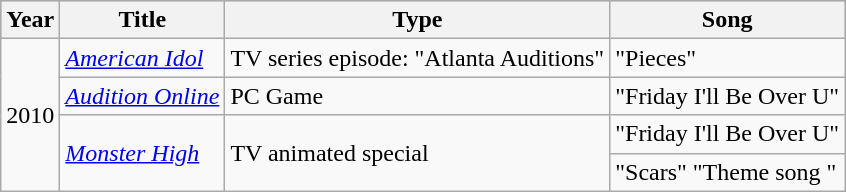<table class="wikitable">
<tr style="background:#b0c4de; text-align:center;">
<th>Year</th>
<th>Title</th>
<th>Type</th>
<th>Song</th>
</tr>
<tr>
<td rowspan="4">2010</td>
<td><em><a href='#'>American Idol</a></em></td>
<td>TV series episode: "Atlanta Auditions"</td>
<td>"Pieces"</td>
</tr>
<tr>
<td><em><a href='#'>Audition Online</a></em></td>
<td>PC Game</td>
<td>"Friday I'll Be Over U"</td>
</tr>
<tr>
<td rowspan="2"><em><a href='#'>Monster High</a></em></td>
<td rowspan="2">TV animated special</td>
<td>"Friday I'll Be Over U"</td>
</tr>
<tr>
<td>"Scars" "Theme song "</td>
</tr>
</table>
